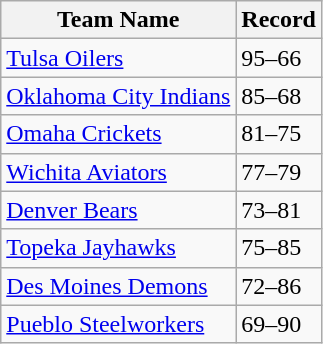<table class="wikitable">
<tr>
<th>Team Name</th>
<th>Record</th>
</tr>
<tr>
<td><a href='#'>Tulsa Oilers</a></td>
<td>95–66</td>
</tr>
<tr>
<td><a href='#'>Oklahoma City Indians</a></td>
<td>85–68</td>
</tr>
<tr>
<td><a href='#'>Omaha Crickets</a></td>
<td>81–75</td>
</tr>
<tr>
<td><a href='#'>Wichita Aviators</a></td>
<td>77–79</td>
</tr>
<tr>
<td><a href='#'>Denver Bears</a></td>
<td>73–81</td>
</tr>
<tr>
<td><a href='#'>Topeka Jayhawks</a></td>
<td>75–85</td>
</tr>
<tr>
<td><a href='#'>Des Moines Demons</a></td>
<td>72–86</td>
</tr>
<tr>
<td><a href='#'>Pueblo Steelworkers</a></td>
<td>69–90</td>
</tr>
</table>
